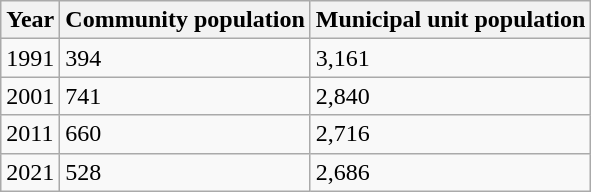<table class=wikitable>
<tr>
<th>Year</th>
<th>Community population</th>
<th>Municipal unit population</th>
</tr>
<tr>
<td>1991</td>
<td>394</td>
<td>3,161</td>
</tr>
<tr>
<td>2001</td>
<td>741</td>
<td>2,840</td>
</tr>
<tr>
<td>2011</td>
<td>660</td>
<td>2,716</td>
</tr>
<tr>
<td>2021</td>
<td>528</td>
<td>2,686</td>
</tr>
</table>
